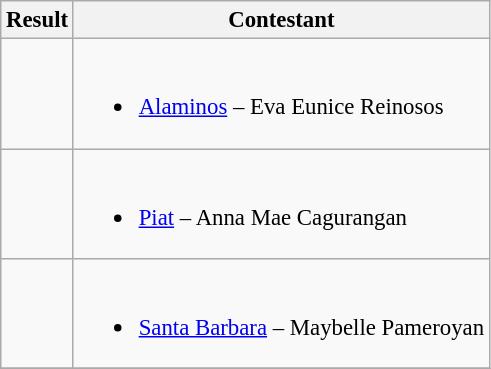<table class="wikitable sortable" style="font-size: 95%;">
<tr>
<th>Result</th>
<th>Contestant</th>
</tr>
<tr>
<td></td>
<td><br><ul><li><a href='#'>Alaminos</a> – Eva Eunice Reinosos</li></ul></td>
</tr>
<tr>
<td></td>
<td><br><ul><li><a href='#'>Piat</a> – Anna Mae Cagurangan</li></ul></td>
</tr>
<tr>
<td></td>
<td><br><ul><li><a href='#'>Santa Barbara</a> – Maybelle Pameroyan</li></ul></td>
</tr>
<tr>
</tr>
</table>
